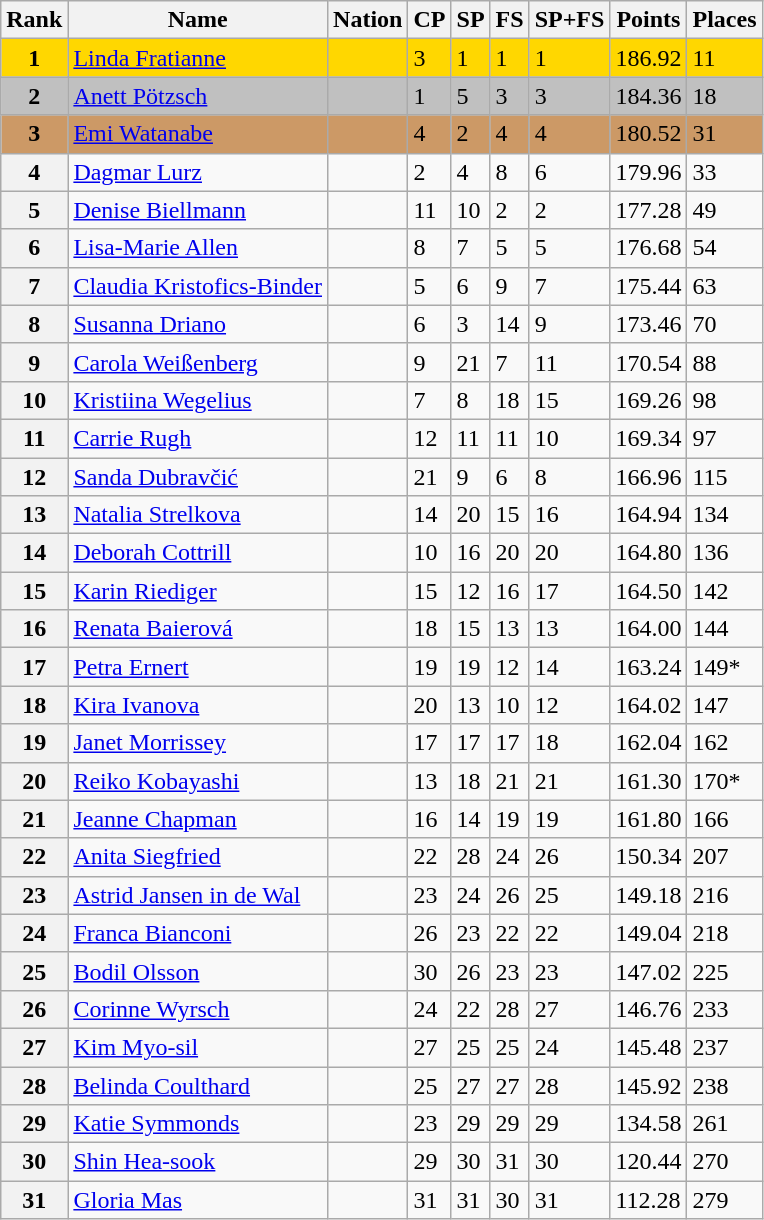<table class="wikitable">
<tr>
<th>Rank</th>
<th>Name</th>
<th>Nation</th>
<th>CP</th>
<th>SP</th>
<th>FS</th>
<th>SP+FS</th>
<th>Points</th>
<th>Places</th>
</tr>
<tr bgcolor=gold>
<td align=center><strong>1</strong></td>
<td><a href='#'>Linda Fratianne</a></td>
<td></td>
<td>3</td>
<td>1</td>
<td>1</td>
<td>1</td>
<td>186.92</td>
<td>11</td>
</tr>
<tr bgcolor=silver>
<td align=center><strong>2</strong></td>
<td><a href='#'>Anett Pötzsch</a></td>
<td></td>
<td>1</td>
<td>5</td>
<td>3</td>
<td>3</td>
<td>184.36</td>
<td>18</td>
</tr>
<tr bgcolor=cc9966>
<td align=center><strong>3</strong></td>
<td><a href='#'>Emi Watanabe</a></td>
<td></td>
<td>4</td>
<td>2</td>
<td>4</td>
<td>4</td>
<td>180.52</td>
<td>31</td>
</tr>
<tr>
<th>4</th>
<td><a href='#'>Dagmar Lurz</a></td>
<td></td>
<td>2</td>
<td>4</td>
<td>8</td>
<td>6</td>
<td>179.96</td>
<td>33</td>
</tr>
<tr>
<th>5</th>
<td><a href='#'>Denise Biellmann</a></td>
<td></td>
<td>11</td>
<td>10</td>
<td>2</td>
<td>2</td>
<td>177.28</td>
<td>49</td>
</tr>
<tr>
<th>6</th>
<td><a href='#'>Lisa-Marie Allen</a></td>
<td></td>
<td>8</td>
<td>7</td>
<td>5</td>
<td>5</td>
<td>176.68</td>
<td>54</td>
</tr>
<tr>
<th>7</th>
<td><a href='#'>Claudia Kristofics-Binder</a></td>
<td></td>
<td>5</td>
<td>6</td>
<td>9</td>
<td>7</td>
<td>175.44</td>
<td>63</td>
</tr>
<tr>
<th>8</th>
<td><a href='#'>Susanna Driano</a></td>
<td></td>
<td>6</td>
<td>3</td>
<td>14</td>
<td>9</td>
<td>173.46</td>
<td>70</td>
</tr>
<tr>
<th>9</th>
<td><a href='#'>Carola Weißenberg</a></td>
<td></td>
<td>9</td>
<td>21</td>
<td>7</td>
<td>11</td>
<td>170.54</td>
<td>88</td>
</tr>
<tr>
<th>10</th>
<td><a href='#'>Kristiina Wegelius</a></td>
<td></td>
<td>7</td>
<td>8</td>
<td>18</td>
<td>15</td>
<td>169.26</td>
<td>98</td>
</tr>
<tr>
<th>11</th>
<td><a href='#'>Carrie Rugh</a></td>
<td></td>
<td>12</td>
<td>11</td>
<td>11</td>
<td>10</td>
<td>169.34</td>
<td>97</td>
</tr>
<tr>
<th>12</th>
<td><a href='#'>Sanda Dubravčić</a></td>
<td></td>
<td>21</td>
<td>9</td>
<td>6</td>
<td>8</td>
<td>166.96</td>
<td>115</td>
</tr>
<tr>
<th>13</th>
<td><a href='#'>Natalia Strelkova</a></td>
<td></td>
<td>14</td>
<td>20</td>
<td>15</td>
<td>16</td>
<td>164.94</td>
<td>134</td>
</tr>
<tr>
<th>14</th>
<td><a href='#'>Deborah Cottrill</a></td>
<td></td>
<td>10</td>
<td>16</td>
<td>20</td>
<td>20</td>
<td>164.80</td>
<td>136</td>
</tr>
<tr>
<th>15</th>
<td><a href='#'>Karin Riediger</a></td>
<td></td>
<td>15</td>
<td>12</td>
<td>16</td>
<td>17</td>
<td>164.50</td>
<td>142</td>
</tr>
<tr>
<th>16</th>
<td><a href='#'>Renata Baierová</a></td>
<td></td>
<td>18</td>
<td>15</td>
<td>13</td>
<td>13</td>
<td>164.00</td>
<td>144</td>
</tr>
<tr>
<th>17</th>
<td><a href='#'>Petra Ernert</a></td>
<td></td>
<td>19</td>
<td>19</td>
<td>12</td>
<td>14</td>
<td>163.24</td>
<td>149*</td>
</tr>
<tr>
<th>18</th>
<td><a href='#'>Kira Ivanova</a></td>
<td></td>
<td>20</td>
<td>13</td>
<td>10</td>
<td>12</td>
<td>164.02</td>
<td>147</td>
</tr>
<tr>
<th>19</th>
<td><a href='#'>Janet Morrissey</a></td>
<td></td>
<td>17</td>
<td>17</td>
<td>17</td>
<td>18</td>
<td>162.04</td>
<td>162</td>
</tr>
<tr>
<th>20</th>
<td><a href='#'>Reiko Kobayashi</a></td>
<td></td>
<td>13</td>
<td>18</td>
<td>21</td>
<td>21</td>
<td>161.30</td>
<td>170*</td>
</tr>
<tr>
<th>21</th>
<td><a href='#'>Jeanne Chapman</a></td>
<td></td>
<td>16</td>
<td>14</td>
<td>19</td>
<td>19</td>
<td>161.80</td>
<td>166</td>
</tr>
<tr>
<th>22</th>
<td><a href='#'>Anita Siegfried</a></td>
<td></td>
<td>22</td>
<td>28</td>
<td>24</td>
<td>26</td>
<td>150.34</td>
<td>207</td>
</tr>
<tr>
<th>23</th>
<td><a href='#'>Astrid Jansen in de Wal</a></td>
<td></td>
<td>23</td>
<td>24</td>
<td>26</td>
<td>25</td>
<td>149.18</td>
<td>216</td>
</tr>
<tr>
<th>24</th>
<td><a href='#'>Franca Bianconi</a></td>
<td></td>
<td>26</td>
<td>23</td>
<td>22</td>
<td>22</td>
<td>149.04</td>
<td>218</td>
</tr>
<tr>
<th>25</th>
<td><a href='#'>Bodil Olsson</a></td>
<td></td>
<td>30</td>
<td>26</td>
<td>23</td>
<td>23</td>
<td>147.02</td>
<td>225</td>
</tr>
<tr>
<th>26</th>
<td><a href='#'>Corinne Wyrsch</a></td>
<td></td>
<td>24</td>
<td>22</td>
<td>28</td>
<td>27</td>
<td>146.76</td>
<td>233</td>
</tr>
<tr>
<th>27</th>
<td><a href='#'>Kim Myo-sil</a></td>
<td></td>
<td>27</td>
<td>25</td>
<td>25</td>
<td>24</td>
<td>145.48</td>
<td>237</td>
</tr>
<tr>
<th>28</th>
<td><a href='#'>Belinda Coulthard</a></td>
<td></td>
<td>25</td>
<td>27</td>
<td>27</td>
<td>28</td>
<td>145.92</td>
<td>238</td>
</tr>
<tr>
<th>29</th>
<td><a href='#'>Katie Symmonds</a></td>
<td></td>
<td>23</td>
<td>29</td>
<td>29</td>
<td>29</td>
<td>134.58</td>
<td>261</td>
</tr>
<tr>
<th>30</th>
<td><a href='#'>Shin Hea-sook</a></td>
<td></td>
<td>29</td>
<td>30</td>
<td>31</td>
<td>30</td>
<td>120.44</td>
<td>270</td>
</tr>
<tr>
<th>31</th>
<td><a href='#'>Gloria Mas</a></td>
<td></td>
<td>31</td>
<td>31</td>
<td>30</td>
<td>31</td>
<td>112.28</td>
<td>279</td>
</tr>
</table>
